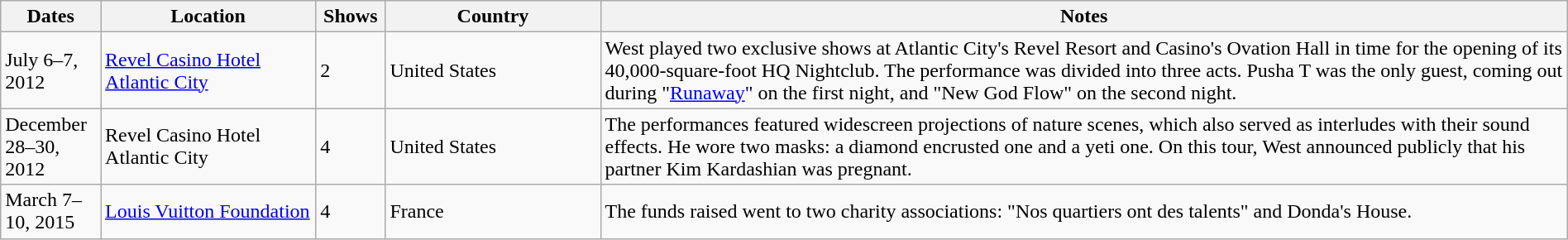<table class="wikitable sortable plainrowheaders" width=100%>
<tr>
<th align="left" valign="top" width="30">Dates</th>
<th align="left" valign="top" width="150">Location</th>
<th align="left" valign="top" width="30">Shows</th>
<th align="left" valign="top" width="150">Country</th>
<th align="left" valign="top" width="700">Notes</th>
</tr>
<tr>
<td>July 6–7, 2012</td>
<td><a href='#'>Revel Casino Hotel Atlantic City</a></td>
<td>2</td>
<td>United States</td>
<td>West played two exclusive shows at Atlantic City's Revel Resort and Casino's Ovation Hall in time for the opening of its 40,000-square-foot HQ Nightclub. The performance was divided into three acts. Pusha T was the only guest, coming out during "<a href='#'>Runaway</a>" on the first night, and "New God Flow" on the second night.</td>
</tr>
<tr>
<td>December 28–30, 2012</td>
<td>Revel Casino Hotel Atlantic City</td>
<td>4</td>
<td>United States</td>
<td>The performances featured widescreen projections of nature scenes, which also served as interludes with their sound effects. He wore two masks: a diamond encrusted one and a yeti one. On this tour, West announced publicly that his partner Kim Kardashian was pregnant.</td>
</tr>
<tr>
<td>March 7–10, 2015</td>
<td><a href='#'>Louis Vuitton Foundation</a></td>
<td>4</td>
<td>France</td>
<td>The funds raised went to two charity associations: "Nos quartiers ont des talents" and Donda's House.</td>
</tr>
</table>
